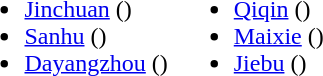<table>
<tr>
<td valign="top"><br><ul><li><a href='#'>Jinchuan</a> ()</li><li><a href='#'>Sanhu</a> ()</li><li><a href='#'>Dayangzhou</a> ()</li></ul></td>
<td valign="top"><br><ul><li><a href='#'>Qiqin</a> ()</li><li><a href='#'>Maixie</a> ()</li><li><a href='#'>Jiebu</a> ()</li></ul></td>
</tr>
</table>
